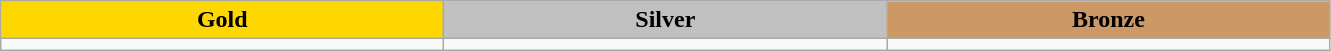<table class="wikitable">
<tr align="center">
<td bgcolor="gold" style="width:18em"><strong>Gold</strong></td>
<td bgcolor="silver" style="width:18em"><strong>Silver</strong></td>
<td bgcolor="CC9966" style="width:18em"><strong>Bronze</strong></td>
</tr>
<tr valign="top">
<td></td>
<td></td>
<td></td>
</tr>
</table>
